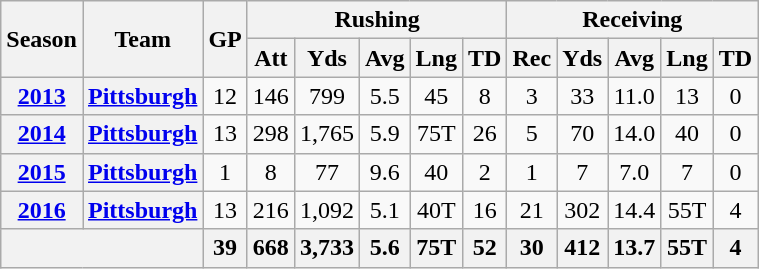<table class="wikitable" style="text-align:center;">
<tr>
<th rowspan="2">Season</th>
<th rowspan="2">Team</th>
<th rowspan="2">GP</th>
<th colspan="5">Rushing</th>
<th colspan="5">Receiving</th>
</tr>
<tr>
<th>Att</th>
<th>Yds</th>
<th>Avg</th>
<th>Lng</th>
<th>TD</th>
<th>Rec</th>
<th>Yds</th>
<th>Avg</th>
<th>Lng</th>
<th>TD</th>
</tr>
<tr>
<th><a href='#'>2013</a></th>
<th><a href='#'>Pittsburgh</a></th>
<td>12</td>
<td>146</td>
<td>799</td>
<td>5.5</td>
<td>45</td>
<td>8</td>
<td>3</td>
<td>33</td>
<td>11.0</td>
<td>13</td>
<td>0</td>
</tr>
<tr>
<th><a href='#'>2014</a></th>
<th><a href='#'>Pittsburgh</a></th>
<td>13</td>
<td>298</td>
<td>1,765</td>
<td>5.9</td>
<td>75T</td>
<td>26</td>
<td>5</td>
<td>70</td>
<td>14.0</td>
<td>40</td>
<td>0</td>
</tr>
<tr>
<th><a href='#'>2015</a></th>
<th><a href='#'>Pittsburgh</a></th>
<td>1</td>
<td>8</td>
<td>77</td>
<td>9.6</td>
<td>40</td>
<td>2</td>
<td>1</td>
<td>7</td>
<td>7.0</td>
<td>7</td>
<td>0</td>
</tr>
<tr>
<th><a href='#'>2016</a></th>
<th><a href='#'>Pittsburgh</a></th>
<td>13</td>
<td>216</td>
<td>1,092</td>
<td>5.1</td>
<td>40T</td>
<td>16</td>
<td>21</td>
<td>302</td>
<td>14.4</td>
<td>55T</td>
<td>4</td>
</tr>
<tr>
<th colspan="2"></th>
<th>39</th>
<th>668</th>
<th>3,733</th>
<th>5.6</th>
<th>75T</th>
<th>52</th>
<th>30</th>
<th>412</th>
<th>13.7</th>
<th>55T</th>
<th>4</th>
</tr>
</table>
